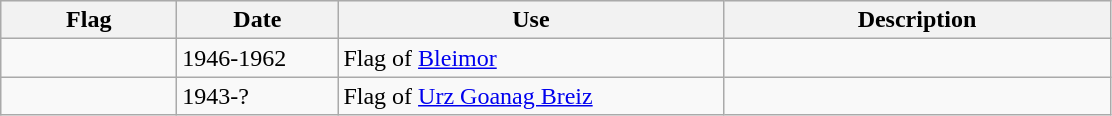<table class="wikitable">
<tr style="background:#efefef;">
<th style="width:110px;">Flag</th>
<th style="width:100px;">Date</th>
<th style="width:250px;">Use</th>
<th style="width:250px;">Description</th>
</tr>
<tr>
<td><br></td>
<td>1946-1962</td>
<td>Flag of <a href='#'>Bleimor</a></td>
<td></td>
</tr>
<tr>
<td></td>
<td>1943-?</td>
<td>Flag of <a href='#'>Urz Goanag Breiz</a></td>
<td></td>
</tr>
</table>
